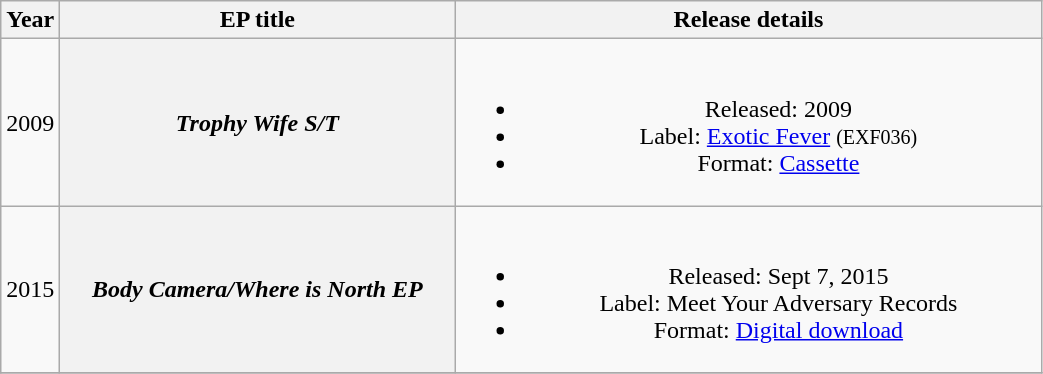<table class="wikitable plainrowheaders" style="text-align:center;">
<tr>
<th>Year</th>
<th scope="col" rowspan="1" style="width:16em;">EP title</th>
<th scope="col" rowspan="1" style="width:24em;">Release details</th>
</tr>
<tr>
<td>2009</td>
<th scope="row" style="text-align:center;"><em>Trophy Wife S/T</em></th>
<td><br><ul><li>Released: 2009</li><li>Label: <a href='#'>Exotic Fever</a> <small>(EXF036)</small></li><li>Format: <a href='#'>Cassette</a></li></ul></td>
</tr>
<tr>
<td>2015</td>
<th scope="row" style="text-align:center;"><em>Body Camera/Where is North EP</em></th>
<td><br><ul><li>Released: Sept 7, 2015</li><li>Label: Meet Your Adversary Records</li><li>Format: <a href='#'>Digital download</a></li></ul></td>
</tr>
<tr>
</tr>
</table>
